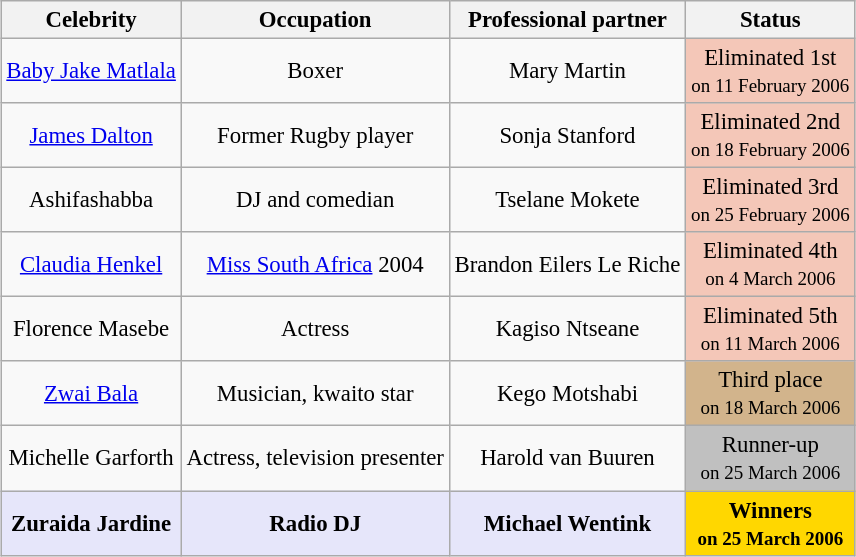<table class="wikitable"  style="margin:auto; text-align:center; font-size:95%;">
<tr>
<th>Celebrity</th>
<th>Occupation</th>
<th>Professional partner</th>
<th>Status</th>
</tr>
<tr>
<td><a href='#'>Baby Jake Matlala</a></td>
<td>Boxer</td>
<td>Mary Martin</td>
<td style="background:#f4c7b8;">Eliminated 1st<br><small>on 11 February 2006</small></td>
</tr>
<tr>
<td><a href='#'>James Dalton</a></td>
<td>Former Rugby player</td>
<td>Sonja Stanford</td>
<td style="background:#f4c7b8;">Eliminated 2nd<br><small>on 18 February 2006</small></td>
</tr>
<tr>
<td>Ashifashabba</td>
<td>DJ and comedian</td>
<td>Tselane Mokete</td>
<td style="background:#f4c7b8;">Eliminated 3rd<br><small>on 25 February 2006</small></td>
</tr>
<tr>
<td><a href='#'>Claudia Henkel</a></td>
<td><a href='#'>Miss South Africa</a> 2004</td>
<td>Brandon Eilers Le Riche</td>
<td style="background:#f4c7b8;">Eliminated 4th<br><small>on 4 March 2006</small></td>
</tr>
<tr>
<td>Florence Masebe</td>
<td>Actress</td>
<td>Kagiso Ntseane</td>
<td style="background:#f4c7b8;">Eliminated 5th<br><small>on 11 March 2006</small></td>
</tr>
<tr>
<td><a href='#'>Zwai Bala</a></td>
<td>Musician, kwaito star</td>
<td>Kego Motshabi</td>
<td style="background:tan;">Third place<br><small>on 18 March 2006</small></td>
</tr>
<tr>
<td>Michelle Garforth</td>
<td>Actress, television presenter</td>
<td>Harold van Buuren</td>
<td style="background:silver;">Runner-up<br><small>on 25 March 2006</small></td>
</tr>
<tr>
<td style="background:lavender;"><strong>Zuraida Jardine</strong></td>
<td style="background:lavender;"><strong>Radio DJ</strong></td>
<td style="background:lavender;"><strong>Michael Wentink</strong></td>
<td style="background:gold;"><strong>Winners<br><small>on 25 March 2006</small></strong></td>
</tr>
</table>
